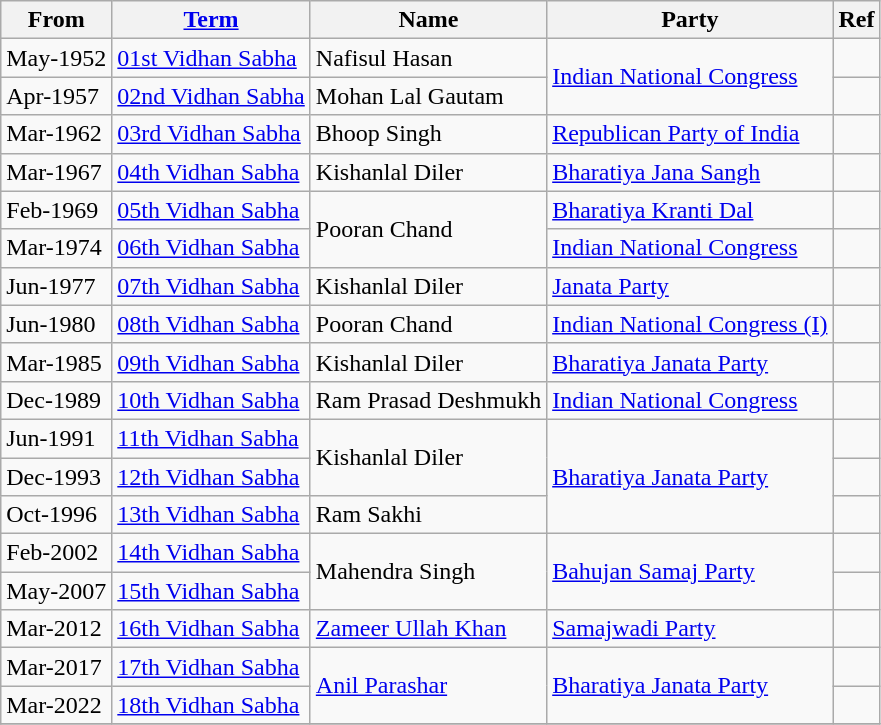<table class="wikitable sortable">
<tr>
<th>From</th>
<th><a href='#'>Term</a></th>
<th>Name</th>
<th>Party</th>
<th>Ref</th>
</tr>
<tr>
<td>May-1952</td>
<td><a href='#'>01st Vidhan Sabha</a></td>
<td>Nafisul Hasan</td>
<td rowspan="2"><a href='#'>Indian National Congress</a></td>
<td></td>
</tr>
<tr>
<td>Apr-1957</td>
<td><a href='#'>02nd Vidhan Sabha</a></td>
<td>Mohan Lal Gautam</td>
<td></td>
</tr>
<tr>
<td>Mar-1962</td>
<td><a href='#'>03rd Vidhan Sabha</a></td>
<td>Bhoop  Singh</td>
<td><a href='#'>Republican Party of India</a></td>
<td></td>
</tr>
<tr>
<td>Mar-1967</td>
<td><a href='#'>04th Vidhan Sabha</a></td>
<td>Kishanlal Diler</td>
<td><a href='#'>Bharatiya Jana Sangh</a></td>
<td></td>
</tr>
<tr>
<td>Feb-1969</td>
<td><a href='#'>05th Vidhan Sabha</a></td>
<td rowspan="2">Pooran  Chand</td>
<td><a href='#'>Bharatiya Kranti Dal</a></td>
<td></td>
</tr>
<tr>
<td>Mar-1974</td>
<td><a href='#'>06th Vidhan Sabha</a></td>
<td><a href='#'>Indian National Congress</a></td>
<td></td>
</tr>
<tr>
<td>Jun-1977</td>
<td><a href='#'>07th Vidhan Sabha</a></td>
<td>Kishanlal Diler</td>
<td><a href='#'>Janata Party</a></td>
<td></td>
</tr>
<tr>
<td>Jun-1980</td>
<td><a href='#'>08th Vidhan Sabha</a></td>
<td>Pooran  Chand</td>
<td><a href='#'>Indian National Congress (I)</a></td>
<td></td>
</tr>
<tr>
<td>Mar-1985</td>
<td><a href='#'>09th Vidhan Sabha</a></td>
<td>Kishanlal Diler</td>
<td><a href='#'>Bharatiya Janata Party</a></td>
<td></td>
</tr>
<tr>
<td>Dec-1989</td>
<td><a href='#'>10th Vidhan Sabha</a></td>
<td>Ram  Prasad Deshmukh</td>
<td><a href='#'>Indian National Congress</a></td>
<td></td>
</tr>
<tr>
<td>Jun-1991</td>
<td><a href='#'>11th Vidhan Sabha</a></td>
<td rowspan="2">Kishanlal Diler</td>
<td rowspan="3"><a href='#'>Bharatiya Janata Party</a></td>
<td></td>
</tr>
<tr>
<td>Dec-1993</td>
<td><a href='#'>12th Vidhan Sabha</a></td>
<td></td>
</tr>
<tr>
<td>Oct-1996</td>
<td><a href='#'>13th Vidhan Sabha</a></td>
<td>Ram  Sakhi</td>
<td></td>
</tr>
<tr>
<td>Feb-2002</td>
<td><a href='#'>14th Vidhan Sabha</a></td>
<td rowspan="2">Mahendra Singh</td>
<td rowspan="2"><a href='#'>Bahujan Samaj Party</a></td>
<td></td>
</tr>
<tr>
<td>May-2007</td>
<td><a href='#'>15th Vidhan Sabha</a></td>
<td></td>
</tr>
<tr>
<td>Mar-2012</td>
<td><a href='#'>16th Vidhan Sabha</a></td>
<td><a href='#'>Zameer Ullah Khan</a></td>
<td><a href='#'>Samajwadi Party</a></td>
<td></td>
</tr>
<tr>
<td>Mar-2017</td>
<td><a href='#'>17th Vidhan Sabha</a></td>
<td rowspan="2"><a href='#'>Anil Parashar</a></td>
<td rowspan="2"><a href='#'>Bharatiya Janata Party</a></td>
<td></td>
</tr>
<tr>
<td>Mar-2022</td>
<td><a href='#'>18th Vidhan Sabha</a></td>
<td></td>
</tr>
<tr>
</tr>
</table>
